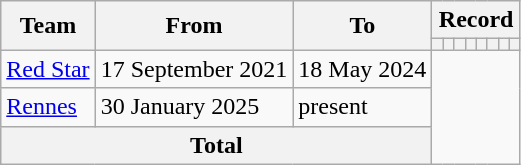<table class="wikitable" style="text-align: center">
<tr>
<th rowspan="2">Team</th>
<th rowspan="2">From</th>
<th rowspan="2">To</th>
<th colspan="8">Record</th>
</tr>
<tr>
<th></th>
<th></th>
<th></th>
<th></th>
<th></th>
<th></th>
<th></th>
<th></th>
</tr>
<tr>
<td align=left> <a href='#'>Red Star</a></td>
<td align=left>17 September 2021</td>
<td align=left>18 May 2024<br></td>
</tr>
<tr>
<td align=left> <a href='#'>Rennes</a></td>
<td align=left>30 January 2025</td>
<td align=left>present<br></td>
</tr>
<tr>
<th colspan="3">Total<br></th>
</tr>
</table>
